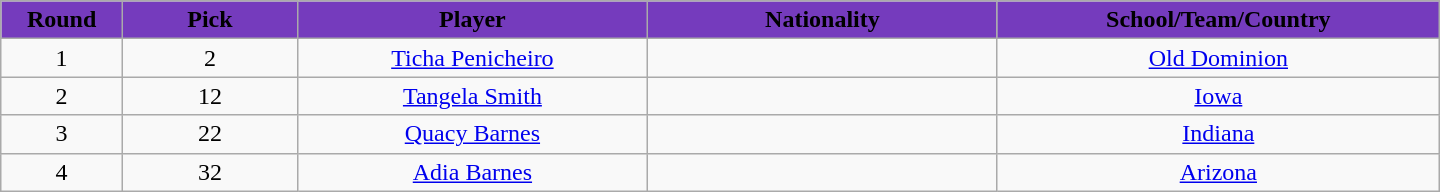<table class="wikitable" style="text-align:center; width:60em">
<tr>
<th style="background: #753BBD" width="2%"><span>Round</span></th>
<th style="background: #753BBD" width="5%"><span>Pick</span></th>
<th style="background: #753BBD" width="10%"><span>Player</span></th>
<th style="background: #753BBD" width="10%"><span>Nationality</span></th>
<th style="background: #753BBD" width="10%"><span>School/Team/Country</span></th>
</tr>
<tr>
<td>1</td>
<td>2</td>
<td><a href='#'>Ticha Penicheiro</a></td>
<td></td>
<td><a href='#'>Old Dominion</a></td>
</tr>
<tr>
<td>2</td>
<td>12</td>
<td><a href='#'>Tangela Smith</a></td>
<td></td>
<td><a href='#'>Iowa</a></td>
</tr>
<tr>
<td>3</td>
<td>22</td>
<td><a href='#'>Quacy Barnes</a></td>
<td></td>
<td><a href='#'>Indiana</a></td>
</tr>
<tr>
<td>4</td>
<td>32</td>
<td><a href='#'>Adia Barnes</a></td>
<td></td>
<td><a href='#'>Arizona</a></td>
</tr>
</table>
